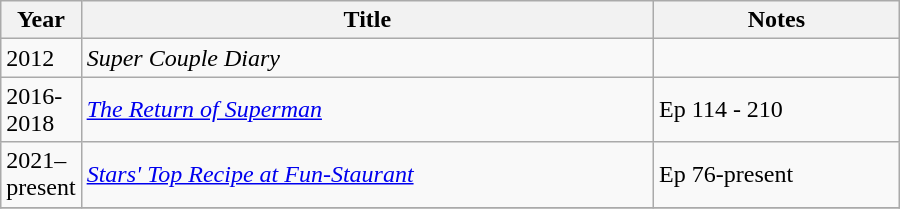<table class="wikitable" style="width:600px">
<tr>
<th width=10>Year</th>
<th>Title</th>
<th>Notes</th>
</tr>
<tr>
<td>2012</td>
<td><em>Super Couple Diary</em></td>
<td></td>
</tr>
<tr>
<td>2016-2018</td>
<td><em><a href='#'>The Return of Superman</a></em></td>
<td>Ep 114 - 210</td>
</tr>
<tr>
<td>2021–present</td>
<td><em><a href='#'>Stars' Top Recipe at Fun-Staurant</a></em></td>
<td>Ep 76-present </td>
</tr>
<tr>
</tr>
</table>
